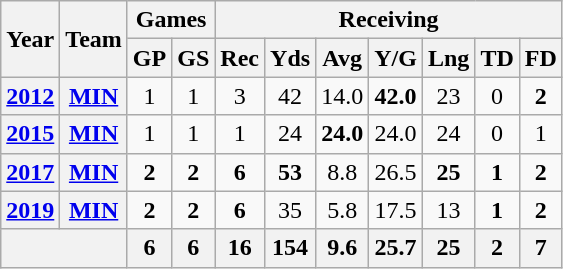<table class=wikitable style="text-align:center;">
<tr>
<th rowspan="2">Year</th>
<th rowspan="2">Team</th>
<th colspan="2">Games</th>
<th colspan="7">Receiving</th>
</tr>
<tr>
<th>GP</th>
<th>GS</th>
<th>Rec</th>
<th>Yds</th>
<th>Avg</th>
<th>Y/G</th>
<th>Lng</th>
<th>TD</th>
<th>FD</th>
</tr>
<tr>
<th><a href='#'>2012</a></th>
<th><a href='#'>MIN</a></th>
<td>1</td>
<td>1</td>
<td>3</td>
<td>42</td>
<td>14.0</td>
<td><strong>42.0</strong></td>
<td>23</td>
<td>0</td>
<td><strong>2</strong></td>
</tr>
<tr>
<th><a href='#'>2015</a></th>
<th><a href='#'>MIN</a></th>
<td>1</td>
<td>1</td>
<td>1</td>
<td>24</td>
<td><strong>24.0</strong></td>
<td>24.0</td>
<td>24</td>
<td>0</td>
<td>1</td>
</tr>
<tr>
<th><a href='#'>2017</a></th>
<th><a href='#'>MIN</a></th>
<td><strong>2</strong></td>
<td><strong>2</strong></td>
<td><strong>6</strong></td>
<td><strong>53</strong></td>
<td>8.8</td>
<td>26.5</td>
<td><strong>25</strong></td>
<td><strong>1</strong></td>
<td><strong>2</strong></td>
</tr>
<tr>
<th><a href='#'>2019</a></th>
<th><a href='#'>MIN</a></th>
<td><strong>2</strong></td>
<td><strong>2</strong></td>
<td><strong>6</strong></td>
<td>35</td>
<td>5.8</td>
<td>17.5</td>
<td>13</td>
<td><strong>1</strong></td>
<td><strong>2</strong></td>
</tr>
<tr>
<th colspan="2"></th>
<th>6</th>
<th>6</th>
<th>16</th>
<th>154</th>
<th>9.6</th>
<th>25.7</th>
<th>25</th>
<th>2</th>
<th>7</th>
</tr>
</table>
